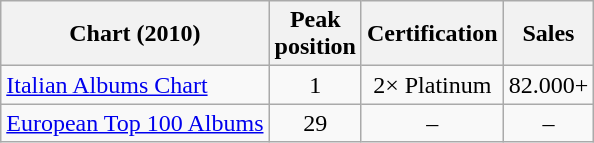<table class="wikitable sortable">
<tr>
<th align="center">Chart (2010)</th>
<th align="center">Peak<br>position</th>
<th align="center">Certification</th>
<th align="center">Sales</th>
</tr>
<tr>
<td><a href='#'>Italian Albums Chart</a></td>
<td align="center">1</td>
<td align="center">2× Platinum</td>
<td align="center">82.000+</td>
</tr>
<tr>
<td><a href='#'>European Top 100 Albums</a></td>
<td align="center">29</td>
<td align="center">–</td>
<td align="center">–</td>
</tr>
</table>
